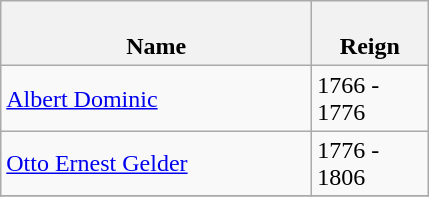<table class="wikitable">
<tr>
<th width=200px><br>Name</th>
<th width=70px><br>Reign</th>
</tr>
<tr>
<td><a href='#'>Albert Dominic</a></td>
<td>1766 - 1776</td>
</tr>
<tr>
<td><a href='#'>Otto Ernest Gelder</a></td>
<td>1776 - 1806</td>
</tr>
<tr>
</tr>
</table>
